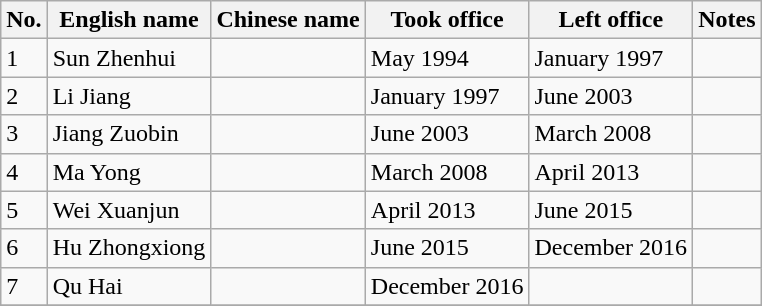<table class="wikitable">
<tr>
<th>No.</th>
<th>English name</th>
<th>Chinese name</th>
<th>Took office</th>
<th>Left office</th>
<th>Notes</th>
</tr>
<tr>
<td>1</td>
<td>Sun Zhenhui</td>
<td></td>
<td>May 1994</td>
<td>January 1997</td>
<td></td>
</tr>
<tr>
<td>2</td>
<td>Li Jiang</td>
<td></td>
<td>January 1997</td>
<td>June 2003</td>
<td></td>
</tr>
<tr>
<td>3</td>
<td>Jiang Zuobin</td>
<td></td>
<td>June 2003</td>
<td>March 2008</td>
<td></td>
</tr>
<tr>
<td>4</td>
<td>Ma Yong</td>
<td></td>
<td>March 2008</td>
<td>April 2013</td>
<td></td>
</tr>
<tr>
<td>5</td>
<td>Wei Xuanjun</td>
<td></td>
<td>April 2013</td>
<td>June 2015</td>
<td></td>
</tr>
<tr>
<td>6</td>
<td>Hu Zhongxiong</td>
<td></td>
<td>June 2015</td>
<td>December 2016</td>
<td></td>
</tr>
<tr>
<td>7</td>
<td>Qu Hai</td>
<td></td>
<td>December 2016</td>
<td></td>
<td></td>
</tr>
<tr>
</tr>
</table>
